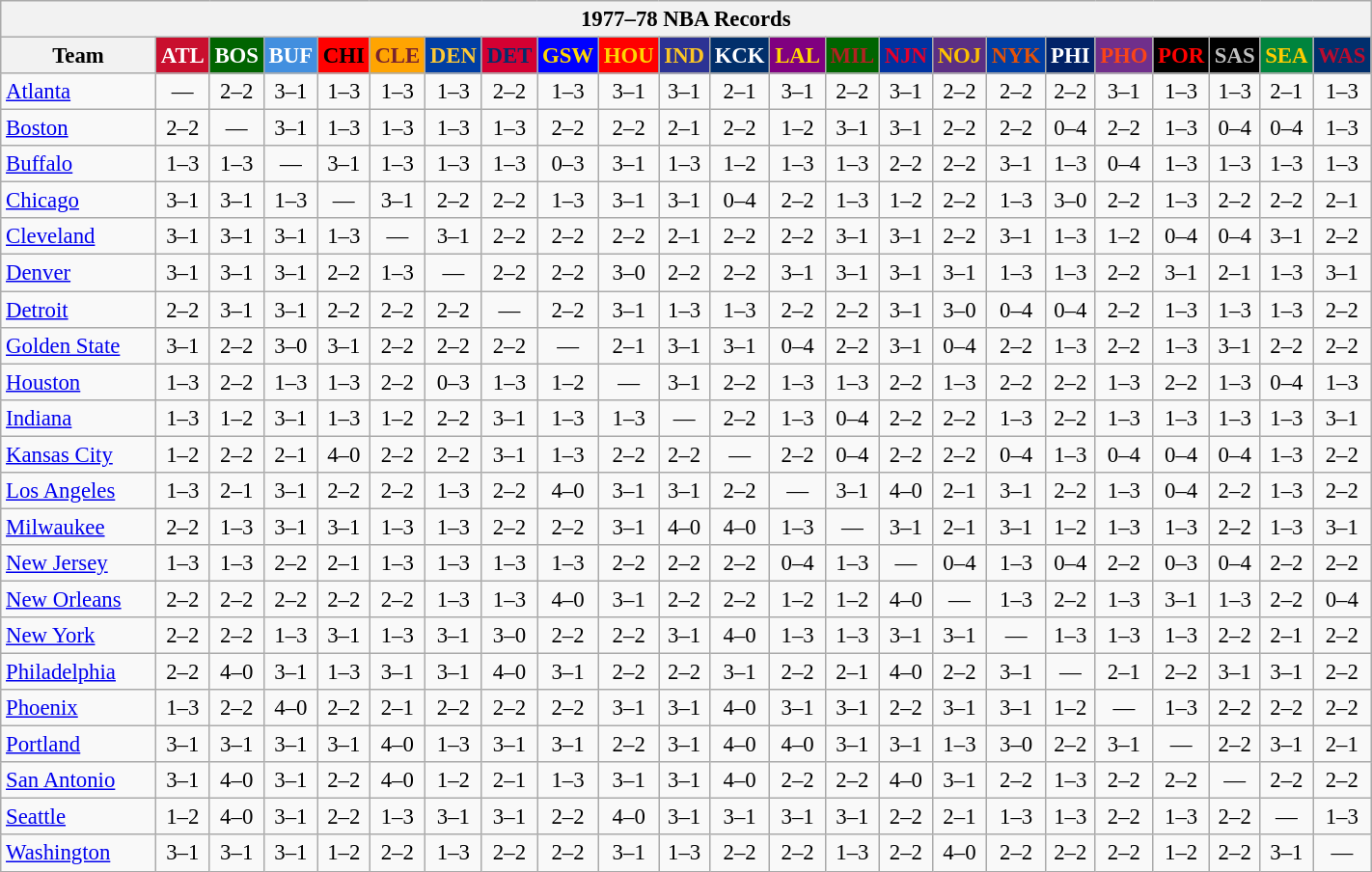<table class="wikitable" style="font-size:95%; text-align:center;">
<tr>
<th colspan=23>1977–78 NBA Records</th>
</tr>
<tr>
<th width=100>Team</th>
<th style="background:#C90F2E;color:#FFFFFF;width=35">ATL</th>
<th style="background:#006400;color:#FFFFFF;width=35">BOS</th>
<th style="background:#428FDF;color:#FFFFFF;width=35">BUF</th>
<th style="background:#FF0000;color:#000000;width=35">CHI</th>
<th style="background:#FFA402;color:#77222F;width=35">CLE</th>
<th style="background:#003EA4;color:#FDC835;width=35">DEN</th>
<th style="background:#D40032;color:#012D6C;width=35">DET</th>
<th style="background:#0000FF;color:#FFD700;width=35">GSW</th>
<th style="background:#FF0000;color:#FFD700;width=35">HOU</th>
<th style="background:#2C3294;color:#FCC624;width=35">IND</th>
<th style="background:#012F6B;color:#FFFFFF;width=35">KCK</th>
<th style="background:#800080;color:#FFD700;width=35">LAL</th>
<th style="background:#006400;color:#B22222;width=35">MIL</th>
<th style="background:#0032A1;color:#E5002B;width=35">NJN</th>
<th style="background:#5C2F83;color:#FCC200;width=35">NOJ</th>
<th style="background:#003EA4;color:#E35208;width=35">NYK</th>
<th style="background:#012268;color:#FFFFFF;width=35">PHI</th>
<th style="background:#702F8B;color:#FA4417;width=35">PHO</th>
<th style="background:#000000;color:#FF0000;width=35">POR</th>
<th style="background:#000000;color:#C0C0C0;width=35">SAS</th>
<th style="background:#00843D;color:#FFCD01;width=35">SEA</th>
<th style="background:#012F6D;color:#BA0C2F;width=35">WAS</th>
</tr>
<tr>
<td style="text-align:left;"><a href='#'>Atlanta</a></td>
<td>—</td>
<td>2–2</td>
<td>3–1</td>
<td>1–3</td>
<td>1–3</td>
<td>1–3</td>
<td>2–2</td>
<td>1–3</td>
<td>3–1</td>
<td>3–1</td>
<td>2–1</td>
<td>3–1</td>
<td>2–2</td>
<td>3–1</td>
<td>2–2</td>
<td>2–2</td>
<td>2–2</td>
<td>3–1</td>
<td>1–3</td>
<td>1–3</td>
<td>2–1</td>
<td>1–3</td>
</tr>
<tr>
<td style="text-align:left;"><a href='#'>Boston</a></td>
<td>2–2</td>
<td>—</td>
<td>3–1</td>
<td>1–3</td>
<td>1–3</td>
<td>1–3</td>
<td>1–3</td>
<td>2–2</td>
<td>2–2</td>
<td>2–1</td>
<td>2–2</td>
<td>1–2</td>
<td>3–1</td>
<td>3–1</td>
<td>2–2</td>
<td>2–2</td>
<td>0–4</td>
<td>2–2</td>
<td>1–3</td>
<td>0–4</td>
<td>0–4</td>
<td>1–3</td>
</tr>
<tr>
<td style="text-align:left;"><a href='#'>Buffalo</a></td>
<td>1–3</td>
<td>1–3</td>
<td>—</td>
<td>3–1</td>
<td>1–3</td>
<td>1–3</td>
<td>1–3</td>
<td>0–3</td>
<td>3–1</td>
<td>1–3</td>
<td>1–2</td>
<td>1–3</td>
<td>1–3</td>
<td>2–2</td>
<td>2–2</td>
<td>3–1</td>
<td>1–3</td>
<td>0–4</td>
<td>1–3</td>
<td>1–3</td>
<td>1–3</td>
<td>1–3</td>
</tr>
<tr>
<td style="text-align:left;"><a href='#'>Chicago</a></td>
<td>3–1</td>
<td>3–1</td>
<td>1–3</td>
<td>—</td>
<td>3–1</td>
<td>2–2</td>
<td>2–2</td>
<td>1–3</td>
<td>3–1</td>
<td>3–1</td>
<td>0–4</td>
<td>2–2</td>
<td>1–3</td>
<td>1–2</td>
<td>2–2</td>
<td>1–3</td>
<td>3–0</td>
<td>2–2</td>
<td>1–3</td>
<td>2–2</td>
<td>2–2</td>
<td>2–1</td>
</tr>
<tr>
<td style="text-align:left;"><a href='#'>Cleveland</a></td>
<td>3–1</td>
<td>3–1</td>
<td>3–1</td>
<td>1–3</td>
<td>—</td>
<td>3–1</td>
<td>2–2</td>
<td>2–2</td>
<td>2–2</td>
<td>2–1</td>
<td>2–2</td>
<td>2–2</td>
<td>3–1</td>
<td>3–1</td>
<td>2–2</td>
<td>3–1</td>
<td>1–3</td>
<td>1–2</td>
<td>0–4</td>
<td>0–4</td>
<td>3–1</td>
<td>2–2</td>
</tr>
<tr>
<td style="text-align:left;"><a href='#'>Denver</a></td>
<td>3–1</td>
<td>3–1</td>
<td>3–1</td>
<td>2–2</td>
<td>1–3</td>
<td>—</td>
<td>2–2</td>
<td>2–2</td>
<td>3–0</td>
<td>2–2</td>
<td>2–2</td>
<td>3–1</td>
<td>3–1</td>
<td>3–1</td>
<td>3–1</td>
<td>1–3</td>
<td>1–3</td>
<td>2–2</td>
<td>3–1</td>
<td>2–1</td>
<td>1–3</td>
<td>3–1</td>
</tr>
<tr>
<td style="text-align:left;"><a href='#'>Detroit</a></td>
<td>2–2</td>
<td>3–1</td>
<td>3–1</td>
<td>2–2</td>
<td>2–2</td>
<td>2–2</td>
<td>—</td>
<td>2–2</td>
<td>3–1</td>
<td>1–3</td>
<td>1–3</td>
<td>2–2</td>
<td>2–2</td>
<td>3–1</td>
<td>3–0</td>
<td>0–4</td>
<td>0–4</td>
<td>2–2</td>
<td>1–3</td>
<td>1–3</td>
<td>1–3</td>
<td>2–2</td>
</tr>
<tr>
<td style="text-align:left;"><a href='#'>Golden State</a></td>
<td>3–1</td>
<td>2–2</td>
<td>3–0</td>
<td>3–1</td>
<td>2–2</td>
<td>2–2</td>
<td>2–2</td>
<td>—</td>
<td>2–1</td>
<td>3–1</td>
<td>3–1</td>
<td>0–4</td>
<td>2–2</td>
<td>3–1</td>
<td>0–4</td>
<td>2–2</td>
<td>1–3</td>
<td>2–2</td>
<td>1–3</td>
<td>3–1</td>
<td>2–2</td>
<td>2–2</td>
</tr>
<tr>
<td style="text-align:left;"><a href='#'>Houston</a></td>
<td>1–3</td>
<td>2–2</td>
<td>1–3</td>
<td>1–3</td>
<td>2–2</td>
<td>0–3</td>
<td>1–3</td>
<td>1–2</td>
<td>—</td>
<td>3–1</td>
<td>2–2</td>
<td>1–3</td>
<td>1–3</td>
<td>2–2</td>
<td>1–3</td>
<td>2–2</td>
<td>2–2</td>
<td>1–3</td>
<td>2–2</td>
<td>1–3</td>
<td>0–4</td>
<td>1–3</td>
</tr>
<tr>
<td style="text-align:left;"><a href='#'>Indiana</a></td>
<td>1–3</td>
<td>1–2</td>
<td>3–1</td>
<td>1–3</td>
<td>1–2</td>
<td>2–2</td>
<td>3–1</td>
<td>1–3</td>
<td>1–3</td>
<td>—</td>
<td>2–2</td>
<td>1–3</td>
<td>0–4</td>
<td>2–2</td>
<td>2–2</td>
<td>1–3</td>
<td>2–2</td>
<td>1–3</td>
<td>1–3</td>
<td>1–3</td>
<td>1–3</td>
<td>3–1</td>
</tr>
<tr>
<td style="text-align:left;"><a href='#'>Kansas City</a></td>
<td>1–2</td>
<td>2–2</td>
<td>2–1</td>
<td>4–0</td>
<td>2–2</td>
<td>2–2</td>
<td>3–1</td>
<td>1–3</td>
<td>2–2</td>
<td>2–2</td>
<td>—</td>
<td>2–2</td>
<td>0–4</td>
<td>2–2</td>
<td>2–2</td>
<td>0–4</td>
<td>1–3</td>
<td>0–4</td>
<td>0–4</td>
<td>0–4</td>
<td>1–3</td>
<td>2–2</td>
</tr>
<tr>
<td style="text-align:left;"><a href='#'>Los Angeles</a></td>
<td>1–3</td>
<td>2–1</td>
<td>3–1</td>
<td>2–2</td>
<td>2–2</td>
<td>1–3</td>
<td>2–2</td>
<td>4–0</td>
<td>3–1</td>
<td>3–1</td>
<td>2–2</td>
<td>—</td>
<td>3–1</td>
<td>4–0</td>
<td>2–1</td>
<td>3–1</td>
<td>2–2</td>
<td>1–3</td>
<td>0–4</td>
<td>2–2</td>
<td>1–3</td>
<td>2–2</td>
</tr>
<tr>
<td style="text-align:left;"><a href='#'>Milwaukee</a></td>
<td>2–2</td>
<td>1–3</td>
<td>3–1</td>
<td>3–1</td>
<td>1–3</td>
<td>1–3</td>
<td>2–2</td>
<td>2–2</td>
<td>3–1</td>
<td>4–0</td>
<td>4–0</td>
<td>1–3</td>
<td>—</td>
<td>3–1</td>
<td>2–1</td>
<td>3–1</td>
<td>1–2</td>
<td>1–3</td>
<td>1–3</td>
<td>2–2</td>
<td>1–3</td>
<td>3–1</td>
</tr>
<tr>
<td style="text-align:left;"><a href='#'>New Jersey</a></td>
<td>1–3</td>
<td>1–3</td>
<td>2–2</td>
<td>2–1</td>
<td>1–3</td>
<td>1–3</td>
<td>1–3</td>
<td>1–3</td>
<td>2–2</td>
<td>2–2</td>
<td>2–2</td>
<td>0–4</td>
<td>1–3</td>
<td>—</td>
<td>0–4</td>
<td>1–3</td>
<td>0–4</td>
<td>2–2</td>
<td>0–3</td>
<td>0–4</td>
<td>2–2</td>
<td>2–2</td>
</tr>
<tr>
<td style="text-align:left;"><a href='#'>New Orleans</a></td>
<td>2–2</td>
<td>2–2</td>
<td>2–2</td>
<td>2–2</td>
<td>2–2</td>
<td>1–3</td>
<td>1–3</td>
<td>4–0</td>
<td>3–1</td>
<td>2–2</td>
<td>2–2</td>
<td>1–2</td>
<td>1–2</td>
<td>4–0</td>
<td>—</td>
<td>1–3</td>
<td>2–2</td>
<td>1–3</td>
<td>3–1</td>
<td>1–3</td>
<td>2–2</td>
<td>0–4</td>
</tr>
<tr>
<td style="text-align:left;"><a href='#'>New York</a></td>
<td>2–2</td>
<td>2–2</td>
<td>1–3</td>
<td>3–1</td>
<td>1–3</td>
<td>3–1</td>
<td>3–0</td>
<td>2–2</td>
<td>2–2</td>
<td>3–1</td>
<td>4–0</td>
<td>1–3</td>
<td>1–3</td>
<td>3–1</td>
<td>3–1</td>
<td>—</td>
<td>1–3</td>
<td>1–3</td>
<td>1–3</td>
<td>2–2</td>
<td>2–1</td>
<td>2–2</td>
</tr>
<tr>
<td style="text-align:left;"><a href='#'>Philadelphia</a></td>
<td>2–2</td>
<td>4–0</td>
<td>3–1</td>
<td>1–3</td>
<td>3–1</td>
<td>3–1</td>
<td>4–0</td>
<td>3–1</td>
<td>2–2</td>
<td>2–2</td>
<td>3–1</td>
<td>2–2</td>
<td>2–1</td>
<td>4–0</td>
<td>2–2</td>
<td>3–1</td>
<td>—</td>
<td>2–1</td>
<td>2–2</td>
<td>3–1</td>
<td>3–1</td>
<td>2–2</td>
</tr>
<tr>
<td style="text-align:left;"><a href='#'>Phoenix</a></td>
<td>1–3</td>
<td>2–2</td>
<td>4–0</td>
<td>2–2</td>
<td>2–1</td>
<td>2–2</td>
<td>2–2</td>
<td>2–2</td>
<td>3–1</td>
<td>3–1</td>
<td>4–0</td>
<td>3–1</td>
<td>3–1</td>
<td>2–2</td>
<td>3–1</td>
<td>3–1</td>
<td>1–2</td>
<td>—</td>
<td>1–3</td>
<td>2–2</td>
<td>2–2</td>
<td>2–2</td>
</tr>
<tr>
<td style="text-align:left;"><a href='#'>Portland</a></td>
<td>3–1</td>
<td>3–1</td>
<td>3–1</td>
<td>3–1</td>
<td>4–0</td>
<td>1–3</td>
<td>3–1</td>
<td>3–1</td>
<td>2–2</td>
<td>3–1</td>
<td>4–0</td>
<td>4–0</td>
<td>3–1</td>
<td>3–1</td>
<td>1–3</td>
<td>3–0</td>
<td>2–2</td>
<td>3–1</td>
<td>—</td>
<td>2–2</td>
<td>3–1</td>
<td>2–1</td>
</tr>
<tr>
<td style="text-align:left;"><a href='#'>San Antonio</a></td>
<td>3–1</td>
<td>4–0</td>
<td>3–1</td>
<td>2–2</td>
<td>4–0</td>
<td>1–2</td>
<td>2–1</td>
<td>1–3</td>
<td>3–1</td>
<td>3–1</td>
<td>4–0</td>
<td>2–2</td>
<td>2–2</td>
<td>4–0</td>
<td>3–1</td>
<td>2–2</td>
<td>1–3</td>
<td>2–2</td>
<td>2–2</td>
<td>—</td>
<td>2–2</td>
<td>2–2</td>
</tr>
<tr>
<td style="text-align:left;"><a href='#'>Seattle</a></td>
<td>1–2</td>
<td>4–0</td>
<td>3–1</td>
<td>2–2</td>
<td>1–3</td>
<td>3–1</td>
<td>3–1</td>
<td>2–2</td>
<td>4–0</td>
<td>3–1</td>
<td>3–1</td>
<td>3–1</td>
<td>3–1</td>
<td>2–2</td>
<td>2–1</td>
<td>1–3</td>
<td>1–3</td>
<td>2–2</td>
<td>1–3</td>
<td>2–2</td>
<td>—</td>
<td>1–3</td>
</tr>
<tr>
<td style="text-align:left;"><a href='#'>Washington</a></td>
<td>3–1</td>
<td>3–1</td>
<td>3–1</td>
<td>1–2</td>
<td>2–2</td>
<td>1–3</td>
<td>2–2</td>
<td>2–2</td>
<td>3–1</td>
<td>1–3</td>
<td>2–2</td>
<td>2–2</td>
<td>1–3</td>
<td>2–2</td>
<td>4–0</td>
<td>2–2</td>
<td>2–2</td>
<td>2–2</td>
<td>1–2</td>
<td>2–2</td>
<td>3–1</td>
<td>—</td>
</tr>
</table>
